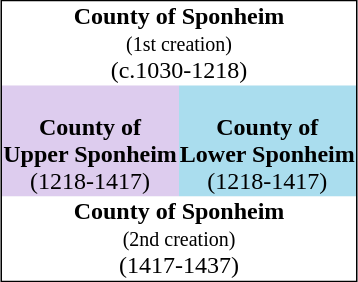<table align="center" style="border-spacing: 0px; border: 1px solid black; text-align: center;">
<tr>
<td colspan=2 style="background: #fff;"><strong>County of Sponheim</strong><br><small>(1st creation)</small><br>(c.1030-1218)</td>
</tr>
<tr>
<td colspan=1 style="background: #dce;"><br><strong>County of<br>Upper Sponheim</strong><br>(1218-1417)</td>
<td colspan=1 style="background: #ade;"><br><strong>County of<br>Lower Sponheim</strong><br>(1218-1417)</td>
</tr>
<tr>
<td colspan=2 style="background: #fff;"><strong>County of Sponheim</strong><br><small>(2nd creation)</small><br>(1417-1437)</td>
</tr>
<tr>
</tr>
</table>
